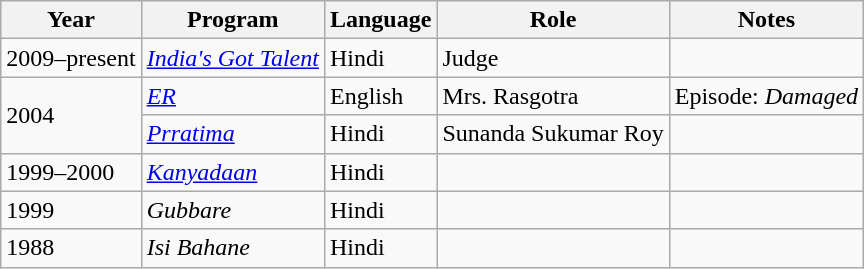<table class="wikitable">
<tr>
<th>Year</th>
<th>Program</th>
<th>Language</th>
<th>Role</th>
<th>Notes</th>
</tr>
<tr>
<td>2009–present</td>
<td><em><a href='#'>India's Got Talent</a></em></td>
<td>Hindi</td>
<td>Judge</td>
<td></td>
</tr>
<tr>
<td rowspan="2">2004</td>
<td><em><a href='#'>ER</a></em></td>
<td>English</td>
<td>Mrs. Rasgotra</td>
<td>Episode: <em>Damaged</em></td>
</tr>
<tr>
<td><em><a href='#'>Prratima</a></em></td>
<td>Hindi</td>
<td>Sunanda Sukumar Roy</td>
<td></td>
</tr>
<tr>
<td>1999–2000</td>
<td><em><a href='#'>Kanyadaan</a></em></td>
<td>Hindi</td>
<td></td>
<td></td>
</tr>
<tr>
<td>1999</td>
<td><em>Gubbare</em></td>
<td>Hindi</td>
<td></td>
<td></td>
</tr>
<tr>
<td>1988</td>
<td><em>Isi Bahane</em></td>
<td>Hindi</td>
<td></td>
<td></td>
</tr>
</table>
